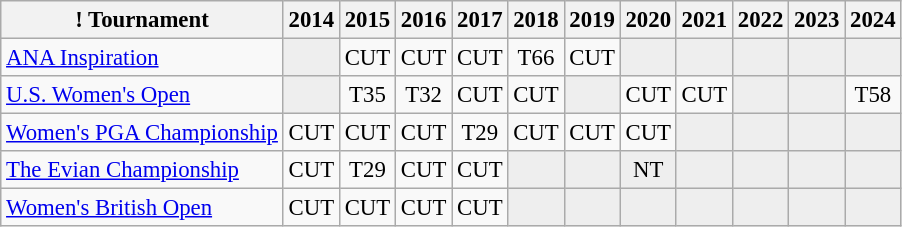<table class="wikitable" style="font-size:95%;text-align:center;">
<tr>
<th>! Tournament</th>
<th>2014</th>
<th>2015</th>
<th>2016</th>
<th>2017</th>
<th>2018</th>
<th>2019</th>
<th>2020</th>
<th>2021</th>
<th>2022</th>
<th>2023</th>
<th>2024</th>
</tr>
<tr>
<td align=left><a href='#'>ANA Inspiration</a></td>
<td style="background:#eeeeee;"></td>
<td>CUT</td>
<td>CUT</td>
<td>CUT</td>
<td>T66</td>
<td>CUT</td>
<td style="background:#eeeeee;"></td>
<td style="background:#eeeeee;"></td>
<td style="background:#eeeeee;"></td>
<td style="background:#eeeeee;"></td>
<td style="background:#eeeeee;"></td>
</tr>
<tr>
<td align=left><a href='#'>U.S. Women's Open</a></td>
<td style="background:#eeeeee;"></td>
<td>T35</td>
<td>T32</td>
<td>CUT</td>
<td>CUT</td>
<td style="background:#eeeeee;"></td>
<td>CUT</td>
<td>CUT</td>
<td style="background:#eeeeee;"></td>
<td style="background:#eeeeee;"></td>
<td>T58</td>
</tr>
<tr>
<td align=left><a href='#'>Women's PGA Championship</a></td>
<td>CUT</td>
<td>CUT</td>
<td>CUT</td>
<td>T29</td>
<td>CUT</td>
<td>CUT</td>
<td>CUT</td>
<td style="background:#eeeeee;"></td>
<td style="background:#eeeeee;"></td>
<td style="background:#eeeeee;"></td>
<td style="background:#eeeeee;"></td>
</tr>
<tr>
<td align=left><a href='#'>The Evian Championship</a></td>
<td>CUT</td>
<td>T29</td>
<td>CUT</td>
<td>CUT</td>
<td style="background:#eeeeee;"></td>
<td style="background:#eeeeee;"></td>
<td style="background:#eeeeee;">NT</td>
<td style="background:#eeeeee;"></td>
<td style="background:#eeeeee;"></td>
<td style="background:#eeeeee;"></td>
<td style="background:#eeeeee;"></td>
</tr>
<tr>
<td align=left><a href='#'>Women's British Open</a></td>
<td>CUT</td>
<td>CUT</td>
<td>CUT</td>
<td>CUT</td>
<td style="background:#eeeeee;"></td>
<td style="background:#eeeeee;"></td>
<td style="background:#eeeeee;"></td>
<td style="background:#eeeeee;"></td>
<td style="background:#eeeeee;"></td>
<td style="background:#eeeeee;"></td>
<td style="background:#eeeeee;"></td>
</tr>
</table>
